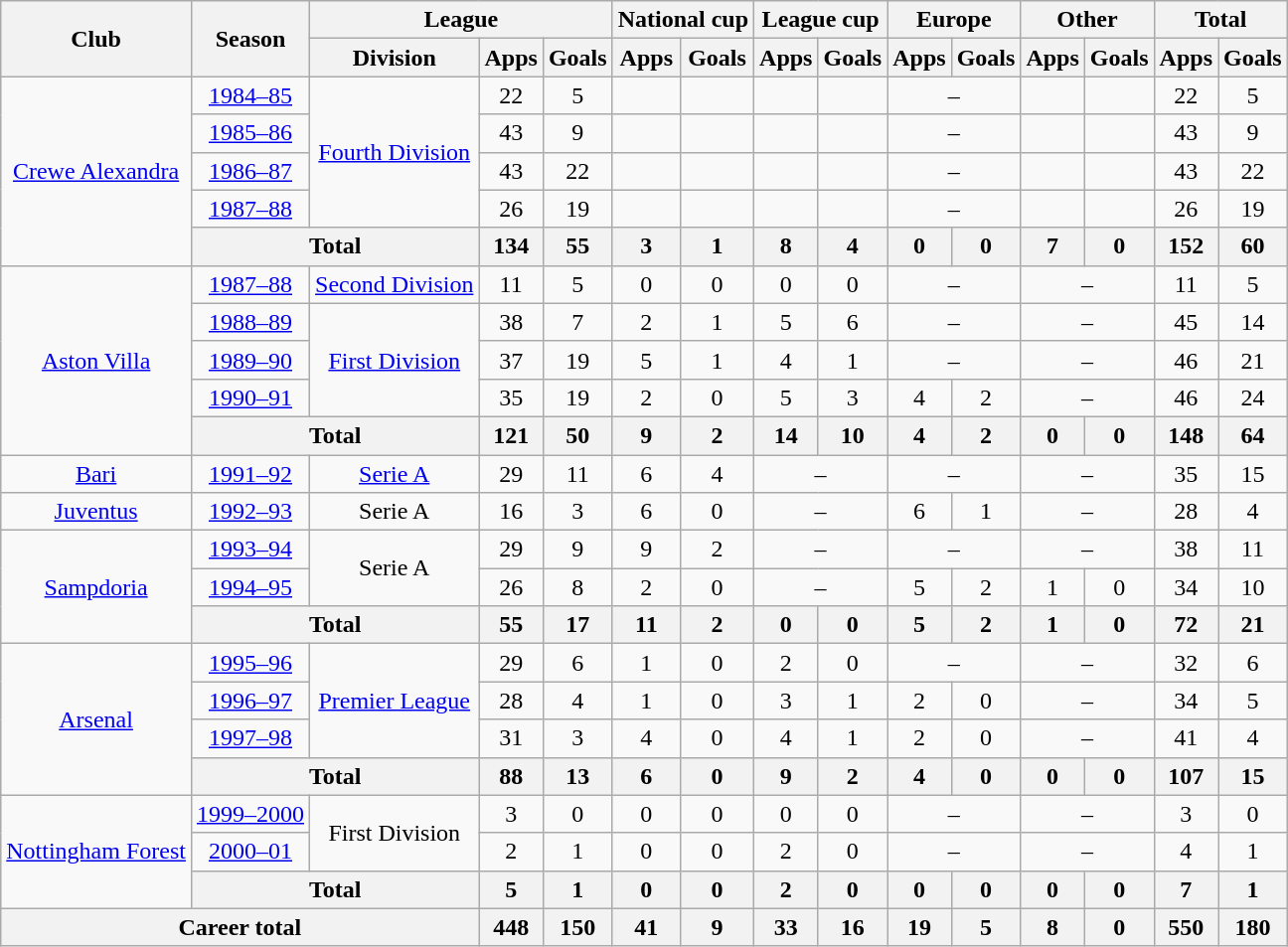<table class="wikitable" style="text-align:center">
<tr>
<th rowspan="2">Club</th>
<th rowspan="2">Season</th>
<th colspan="3">League</th>
<th colspan="2">National cup</th>
<th colspan="2">League cup</th>
<th colspan="2">Europe</th>
<th colspan="2">Other</th>
<th colspan="2">Total</th>
</tr>
<tr>
<th>Division</th>
<th>Apps</th>
<th>Goals</th>
<th>Apps</th>
<th>Goals</th>
<th>Apps</th>
<th>Goals</th>
<th>Apps</th>
<th>Goals</th>
<th>Apps</th>
<th>Goals</th>
<th>Apps</th>
<th>Goals</th>
</tr>
<tr>
<td rowspan="5"><a href='#'>Crewe Alexandra</a></td>
<td><a href='#'>1984–85</a></td>
<td rowspan="4"><a href='#'>Fourth Division</a></td>
<td>22</td>
<td>5</td>
<td></td>
<td></td>
<td></td>
<td></td>
<td colspan="2">–</td>
<td></td>
<td></td>
<td>22</td>
<td>5</td>
</tr>
<tr>
<td><a href='#'>1985–86</a></td>
<td>43</td>
<td>9</td>
<td></td>
<td></td>
<td></td>
<td></td>
<td colspan="2">–</td>
<td></td>
<td></td>
<td>43</td>
<td>9</td>
</tr>
<tr>
<td><a href='#'>1986–87</a></td>
<td>43</td>
<td>22</td>
<td></td>
<td></td>
<td></td>
<td></td>
<td colspan="2">–</td>
<td></td>
<td></td>
<td>43</td>
<td>22</td>
</tr>
<tr>
<td><a href='#'>1987–88</a></td>
<td>26</td>
<td>19</td>
<td></td>
<td></td>
<td></td>
<td></td>
<td colspan="2">–</td>
<td></td>
<td></td>
<td>26</td>
<td>19</td>
</tr>
<tr>
<th colspan="2">Total</th>
<th>134</th>
<th>55</th>
<th>3</th>
<th>1</th>
<th>8</th>
<th>4</th>
<th>0</th>
<th>0</th>
<th>7</th>
<th>0</th>
<th>152</th>
<th>60</th>
</tr>
<tr>
<td rowspan="5"><a href='#'>Aston Villa</a></td>
<td><a href='#'>1987–88</a></td>
<td><a href='#'>Second Division</a></td>
<td>11</td>
<td>5</td>
<td>0</td>
<td>0</td>
<td>0</td>
<td>0</td>
<td colspan="2">–</td>
<td colspan="2">–</td>
<td>11</td>
<td>5</td>
</tr>
<tr>
<td><a href='#'>1988–89</a></td>
<td rowspan="3"><a href='#'>First Division</a></td>
<td>38</td>
<td>7</td>
<td>2</td>
<td>1</td>
<td>5</td>
<td>6</td>
<td colspan="2">–</td>
<td colspan="2">–</td>
<td>45</td>
<td>14</td>
</tr>
<tr>
<td><a href='#'>1989–90</a></td>
<td>37</td>
<td>19</td>
<td>5</td>
<td>1</td>
<td>4</td>
<td>1</td>
<td colspan="2">–</td>
<td colspan="2">–</td>
<td>46</td>
<td>21</td>
</tr>
<tr>
<td><a href='#'>1990–91</a></td>
<td>35</td>
<td>19</td>
<td>2</td>
<td>0</td>
<td>5</td>
<td>3</td>
<td>4</td>
<td>2</td>
<td colspan="2">–</td>
<td>46</td>
<td>24</td>
</tr>
<tr>
<th colspan="2">Total</th>
<th>121</th>
<th>50</th>
<th>9</th>
<th>2</th>
<th>14</th>
<th>10</th>
<th>4</th>
<th>2</th>
<th>0</th>
<th>0</th>
<th>148</th>
<th>64</th>
</tr>
<tr>
<td><a href='#'>Bari</a></td>
<td><a href='#'>1991–92</a></td>
<td><a href='#'>Serie A</a></td>
<td>29</td>
<td>11</td>
<td>6</td>
<td>4</td>
<td colspan="2">–</td>
<td colspan="2">–</td>
<td colspan="2">–</td>
<td>35</td>
<td>15</td>
</tr>
<tr>
<td><a href='#'>Juventus</a></td>
<td><a href='#'>1992–93</a></td>
<td>Serie A</td>
<td>16</td>
<td>3</td>
<td>6</td>
<td>0</td>
<td colspan="2">–</td>
<td>6</td>
<td>1</td>
<td colspan="2">–</td>
<td>28</td>
<td>4</td>
</tr>
<tr>
<td rowspan="3"><a href='#'>Sampdoria</a></td>
<td><a href='#'>1993–94</a></td>
<td rowspan="2">Serie A</td>
<td>29</td>
<td>9</td>
<td>9</td>
<td>2</td>
<td colspan="2">–</td>
<td colspan="2">–</td>
<td colspan="2">–</td>
<td>38</td>
<td>11</td>
</tr>
<tr>
<td><a href='#'>1994–95</a></td>
<td>26</td>
<td>8</td>
<td>2</td>
<td>0</td>
<td colspan="2">–</td>
<td>5</td>
<td>2</td>
<td>1</td>
<td>0</td>
<td>34</td>
<td>10</td>
</tr>
<tr>
<th colspan="2">Total</th>
<th>55</th>
<th>17</th>
<th>11</th>
<th>2</th>
<th>0</th>
<th>0</th>
<th>5</th>
<th>2</th>
<th>1</th>
<th>0</th>
<th>72</th>
<th>21</th>
</tr>
<tr>
<td rowspan="4"><a href='#'>Arsenal</a></td>
<td><a href='#'>1995–96</a></td>
<td rowspan="3"><a href='#'>Premier League</a></td>
<td>29</td>
<td>6</td>
<td>1</td>
<td>0</td>
<td>2</td>
<td>0</td>
<td colspan="2">–</td>
<td colspan="2">–</td>
<td>32</td>
<td>6</td>
</tr>
<tr>
<td><a href='#'>1996–97</a></td>
<td>28</td>
<td>4</td>
<td>1</td>
<td>0</td>
<td>3</td>
<td>1</td>
<td>2</td>
<td>0</td>
<td colspan="2">–</td>
<td>34</td>
<td>5</td>
</tr>
<tr>
<td><a href='#'>1997–98</a></td>
<td>31</td>
<td>3</td>
<td>4</td>
<td>0</td>
<td>4</td>
<td>1</td>
<td>2</td>
<td>0</td>
<td colspan="2">–</td>
<td>41</td>
<td>4</td>
</tr>
<tr>
<th colspan="2">Total</th>
<th>88</th>
<th>13</th>
<th>6</th>
<th>0</th>
<th>9</th>
<th>2</th>
<th>4</th>
<th>0</th>
<th>0</th>
<th>0</th>
<th>107</th>
<th>15</th>
</tr>
<tr>
<td rowspan="3"><a href='#'>Nottingham Forest</a></td>
<td><a href='#'>1999–2000</a></td>
<td rowspan="2">First Division</td>
<td>3</td>
<td>0</td>
<td>0</td>
<td>0</td>
<td>0</td>
<td>0</td>
<td colspan="2">–</td>
<td colspan="2">–</td>
<td>3</td>
<td>0</td>
</tr>
<tr>
<td><a href='#'>2000–01</a></td>
<td>2</td>
<td>1</td>
<td>0</td>
<td>0</td>
<td>2</td>
<td>0</td>
<td colspan="2">–</td>
<td colspan="2">–</td>
<td>4</td>
<td>1</td>
</tr>
<tr>
<th colspan="2">Total</th>
<th>5</th>
<th>1</th>
<th>0</th>
<th>0</th>
<th>2</th>
<th>0</th>
<th>0</th>
<th>0</th>
<th>0</th>
<th>0</th>
<th>7</th>
<th>1</th>
</tr>
<tr>
<th colspan="3">Career total</th>
<th>448</th>
<th>150</th>
<th>41</th>
<th>9</th>
<th>33</th>
<th>16</th>
<th>19</th>
<th>5</th>
<th>8</th>
<th>0</th>
<th>550</th>
<th>180</th>
</tr>
</table>
